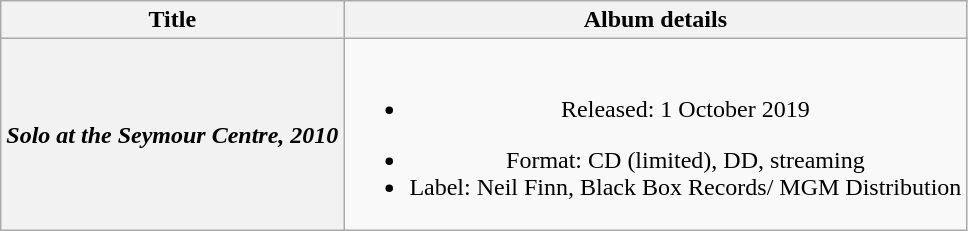<table class="wikitable plainrowheaders" style="text-align:center;" border="1">
<tr>
<th>Title</th>
<th>Album details</th>
</tr>
<tr>
<th scope="row"><em>Solo at the Seymour Centre, 2010</em></th>
<td><br><ul><li>Released: 1 October 2019</li></ul><ul><li>Format: CD (limited), DD, streaming</li><li>Label: Neil Finn, Black Box Records/ MGM Distribution</li></ul></td>
</tr>
</table>
